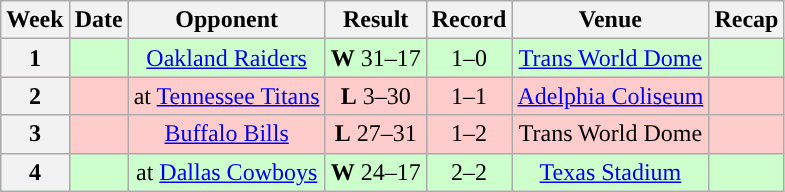<table class="wikitable" style="text-align:center">
<tr>
<th>Week</th>
<th>Date</th>
<th>Opponent</th>
<th>Result</th>
<th>Record</th>
<th>Venue</th>
<th>Recap</th>
</tr>
<tr style="background: #cfc;">
<th>1</th>
<td></td>
<td><a href='#'>Oakland Raiders</a></td>
<td><strong>W</strong> 31–17</td>
<td>1–0</td>
<td><a href='#'>Trans World Dome</a></td>
<td></td>
</tr>
<tr style="background: #fcc;">
<th>2</th>
<td></td>
<td>at <a href='#'>Tennessee Titans</a></td>
<td><strong>L</strong> 3–30</td>
<td>1–1</td>
<td><a href='#'>Adelphia Coliseum</a></td>
<td></td>
</tr>
<tr style="background: #fcc;">
<th>3</th>
<td></td>
<td><a href='#'>Buffalo Bills</a></td>
<td><strong>L</strong> 27–31</td>
<td>1–2</td>
<td>Trans World Dome</td>
<td></td>
</tr>
<tr style="background: #cfc;">
<th>4</th>
<td></td>
<td>at <a href='#'>Dallas Cowboys</a></td>
<td><strong>W</strong> 24–17</td>
<td>2–2</td>
<td><a href='#'>Texas Stadium</a></td>
<td></td>
</tr>
</table>
